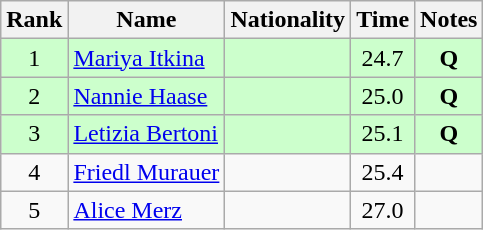<table class="wikitable sortable" style="text-align:center">
<tr>
<th>Rank</th>
<th>Name</th>
<th>Nationality</th>
<th>Time</th>
<th>Notes</th>
</tr>
<tr bgcolor=ccffcc>
<td>1</td>
<td align=left><a href='#'>Mariya Itkina</a></td>
<td align=left></td>
<td>24.7</td>
<td><strong>Q</strong></td>
</tr>
<tr bgcolor=ccffcc>
<td>2</td>
<td align=left><a href='#'>Nannie Haase</a></td>
<td align=left></td>
<td>25.0</td>
<td><strong>Q</strong></td>
</tr>
<tr bgcolor=ccffcc>
<td>3</td>
<td align=left><a href='#'>Letizia Bertoni</a></td>
<td align=left></td>
<td>25.1</td>
<td><strong>Q</strong></td>
</tr>
<tr>
<td>4</td>
<td align=left><a href='#'>Friedl Murauer</a></td>
<td align=left></td>
<td>25.4</td>
<td></td>
</tr>
<tr>
<td>5</td>
<td align=left><a href='#'>Alice Merz</a></td>
<td align=left></td>
<td>27.0</td>
<td></td>
</tr>
</table>
